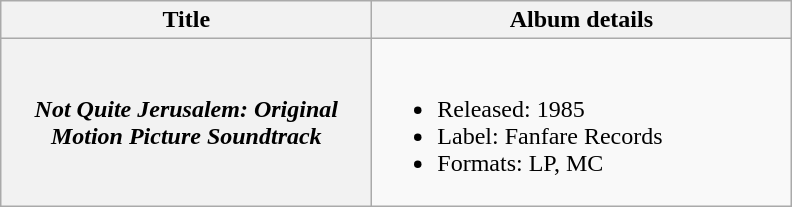<table class="wikitable plainrowheaders" style="text-align:center;">
<tr>
<th rowspan="1" style="width:15em;">Title</th>
<th rowspan="1" style="width:17em;">Album details</th>
</tr>
<tr>
<th scope="row"><em>Not Quite Jerusalem: Original Motion Picture Soundtrack</em></th>
<td align="left"><br><ul><li>Released: 1985</li><li>Label: Fanfare Records</li><li>Formats: LP, MC</li></ul></td>
</tr>
</table>
